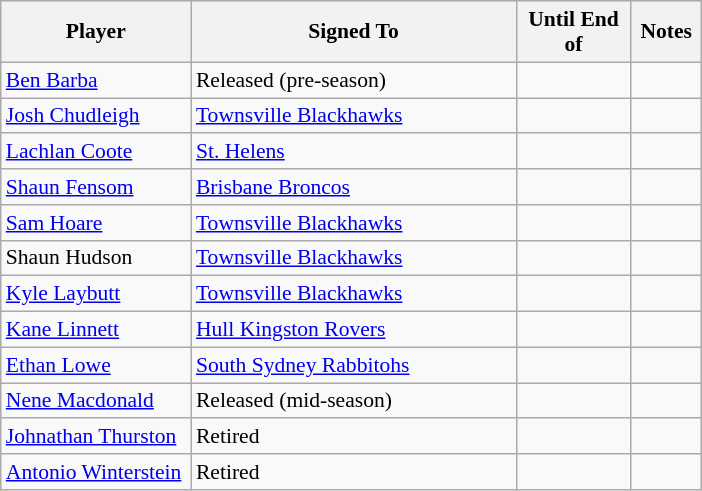<table class="wikitable" style="font-size:90%">
<tr bgcolor="#efefef">
<th width="120">Player</th>
<th width="210">Signed To</th>
<th width="70">Until End of</th>
<th width="40">Notes</th>
</tr>
<tr>
<td><a href='#'>Ben Barba</a></td>
<td>Released (pre-season)</td>
<td></td>
<td></td>
</tr>
<tr>
<td><a href='#'>Josh Chudleigh</a></td>
<td> <a href='#'>Townsville Blackhawks</a></td>
<td></td>
<td></td>
</tr>
<tr>
<td><a href='#'>Lachlan Coote</a></td>
<td> <a href='#'>St. Helens</a></td>
<td></td>
<td></td>
</tr>
<tr>
<td><a href='#'>Shaun Fensom</a></td>
<td> <a href='#'>Brisbane Broncos</a></td>
<td></td>
<td></td>
</tr>
<tr>
<td><a href='#'>Sam Hoare</a></td>
<td> <a href='#'>Townsville Blackhawks</a></td>
<td></td>
<td></td>
</tr>
<tr>
<td>Shaun Hudson</td>
<td> <a href='#'>Townsville Blackhawks</a></td>
<td></td>
<td></td>
</tr>
<tr>
<td><a href='#'>Kyle Laybutt</a></td>
<td> <a href='#'>Townsville Blackhawks</a></td>
<td></td>
<td></td>
</tr>
<tr>
<td><a href='#'>Kane Linnett</a></td>
<td> <a href='#'>Hull Kingston Rovers</a></td>
<td></td>
<td></td>
</tr>
<tr>
<td><a href='#'>Ethan Lowe</a></td>
<td> <a href='#'>South Sydney Rabbitohs</a></td>
<td></td>
<td></td>
</tr>
<tr>
<td><a href='#'>Nene Macdonald</a></td>
<td>Released (mid-season)</td>
<td></td>
<td></td>
</tr>
<tr>
<td><a href='#'>Johnathan Thurston</a></td>
<td>Retired</td>
<td></td>
<td></td>
</tr>
<tr>
<td><a href='#'>Antonio Winterstein</a></td>
<td>Retired</td>
<td></td>
<td></td>
</tr>
</table>
